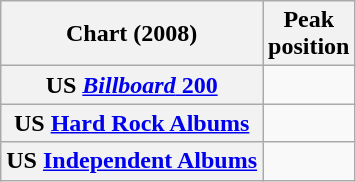<table class="wikitable plainrowheaders">
<tr>
<th>Chart (2008)</th>
<th>Peak<br>position</th>
</tr>
<tr>
<th scope="row">US <a href='#'><em>Billboard</em> 200</a></th>
<td></td>
</tr>
<tr>
<th scope="row">US <a href='#'>Hard Rock Albums</a></th>
<td></td>
</tr>
<tr>
<th scope="row">US <a href='#'>Independent Albums</a></th>
<td></td>
</tr>
</table>
